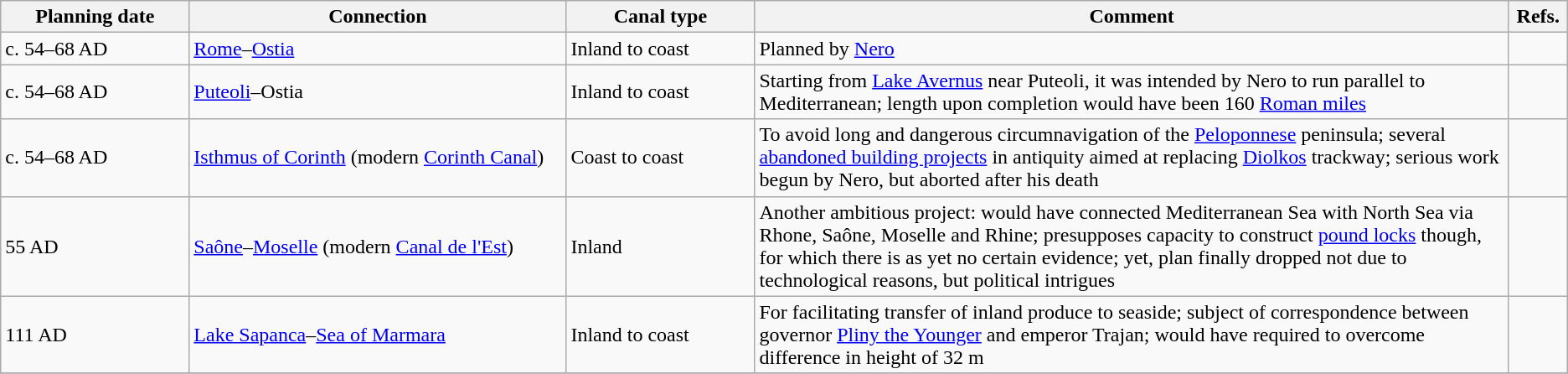<table class="wikitable">
<tr>
<th width="10%">Planning date</th>
<th width="20%">Connection</th>
<th width="10%">Canal type</th>
<th width="40%">Comment</th>
<th width="02%">Refs.</th>
</tr>
<tr>
<td>c. 54–68 AD</td>
<td><a href='#'>Rome</a>–<a href='#'>Ostia</a></td>
<td>Inland to coast</td>
<td>Planned by <a href='#'>Nero</a></td>
<td></td>
</tr>
<tr>
<td>c. 54–68 AD</td>
<td><a href='#'>Puteoli</a>–Ostia</td>
<td>Inland to coast</td>
<td>Starting from <a href='#'>Lake Avernus</a> near Puteoli, it was intended by Nero to run parallel to Mediterranean; length upon completion would have been 160 <a href='#'>Roman miles</a></td>
<td></td>
</tr>
<tr>
<td>c. 54–68 AD</td>
<td><a href='#'>Isthmus of Corinth</a> (modern <a href='#'>Corinth Canal</a>)</td>
<td>Coast to coast</td>
<td>To avoid long and dangerous circumnavigation of the <a href='#'>Peloponnese</a> peninsula; several <a href='#'>abandoned building projects</a> in antiquity aimed at replacing <a href='#'>Diolkos</a> trackway; serious work begun by Nero, but aborted after his death</td>
<td></td>
</tr>
<tr>
<td>55 AD</td>
<td><a href='#'>Saône</a>–<a href='#'>Moselle</a> (modern <a href='#'>Canal de l'Est</a>)</td>
<td>Inland</td>
<td>Another ambitious project: would have connected Mediterranean Sea with North Sea via Rhone, Saône, Moselle and Rhine; presupposes capacity to construct <a href='#'>pound locks</a> though, for which there is as yet no certain evidence; yet, plan finally dropped not due to technological reasons, but political intrigues</td>
<td></td>
</tr>
<tr>
<td>111 AD</td>
<td><a href='#'>Lake Sapanca</a>–<a href='#'>Sea of Marmara</a></td>
<td>Inland to coast</td>
<td>For facilitating transfer of inland produce to seaside; subject of correspondence between governor <a href='#'>Pliny the Younger</a> and emperor Trajan; would have required to overcome difference in height of 32 m</td>
<td></td>
</tr>
<tr>
</tr>
</table>
